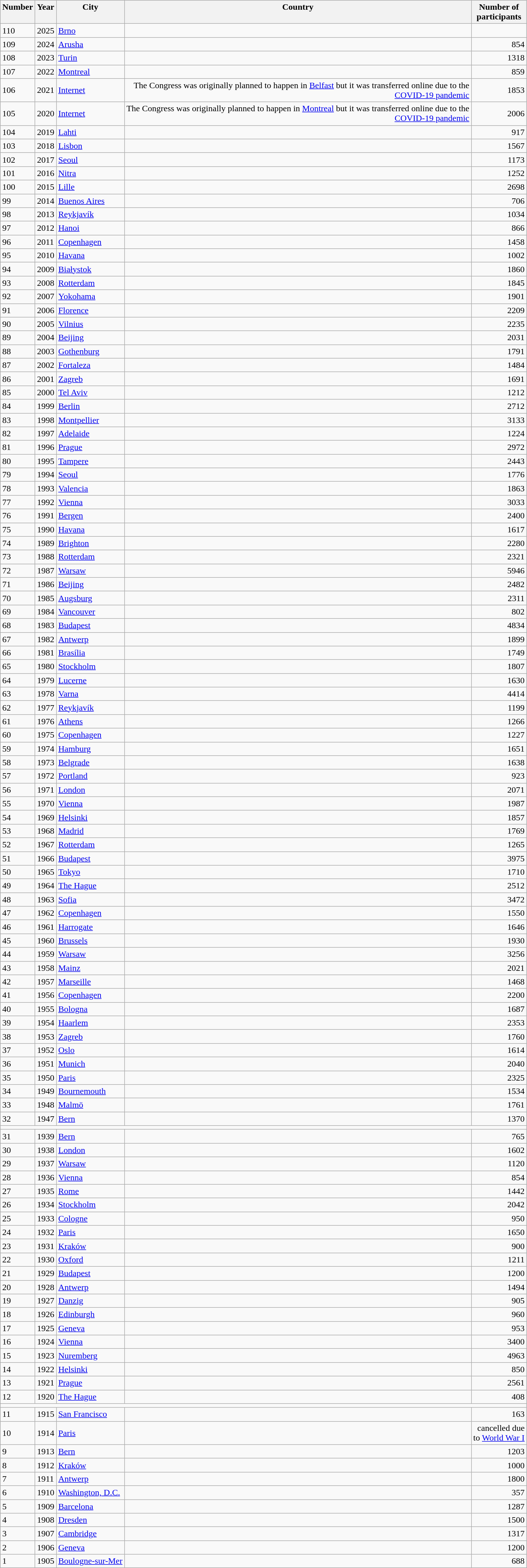<table class="wikitable sortable">
<tr>
<th valign=top>Number</th>
<th valign=top>Year</th>
<th valign=top>City</th>
<th valign=top>Country</th>
<th valign=top align=right data-sort-type="number">Number of<br>participants</th>
</tr>
<tr>
<td>110</td>
<td>2025</td>
<td><a href='#'>Brno</a></td>
<td></td>
<td align=right> </td>
</tr>
<tr>
<td>109</td>
<td>2024</td>
<td><a href='#'>Arusha</a></td>
<td></td>
<td align=right>854</td>
</tr>
<tr>
<td>108</td>
<td>2023</td>
<td><a href='#'>Turin</a></td>
<td></td>
<td align=right>1318</td>
</tr>
<tr>
<td>107</td>
<td>2022</td>
<td><a href='#'>Montreal</a></td>
<td></td>
<td align=right>859</td>
</tr>
<tr>
<td>106</td>
<td>2021</td>
<td><a href='#'>Internet</a></td>
<td align=right>The Congress was originally planned to happen in <a href='#'>Belfast</a> but it was transferred online due to the<br><a href='#'>COVID-19 pandemic</a></td>
<td align=right>1853</td>
</tr>
<tr>
<td>105</td>
<td>2020</td>
<td><a href='#'>Internet</a></td>
<td align=right>The Congress was originally planned to happen in <a href='#'>Montreal</a> but it was transferred online due to the<br><a href='#'>COVID-19 pandemic</a></td>
<td align=right>2006</td>
</tr>
<tr>
<td>104</td>
<td>2019</td>
<td><a href='#'>Lahti</a></td>
<td></td>
<td align=right>917</td>
</tr>
<tr>
<td>103</td>
<td>2018</td>
<td><a href='#'>Lisbon</a></td>
<td></td>
<td align=right>1567</td>
</tr>
<tr>
<td>102</td>
<td>2017</td>
<td><a href='#'>Seoul</a></td>
<td></td>
<td align=right>1173</td>
</tr>
<tr>
<td>101</td>
<td>2016</td>
<td><a href='#'>Nitra</a></td>
<td></td>
<td align=right>1252</td>
</tr>
<tr>
<td>100</td>
<td>2015</td>
<td><a href='#'>Lille</a></td>
<td></td>
<td align=right>2698</td>
</tr>
<tr>
<td>99</td>
<td>2014</td>
<td><a href='#'>Buenos Aires</a></td>
<td></td>
<td align=right>706</td>
</tr>
<tr>
<td>98</td>
<td>2013</td>
<td><a href='#'>Reykjavík</a></td>
<td></td>
<td align=right>1034</td>
</tr>
<tr>
<td>97</td>
<td>2012</td>
<td><a href='#'>Hanoi</a></td>
<td></td>
<td align=right>866</td>
</tr>
<tr>
<td>96</td>
<td>2011</td>
<td><a href='#'>Copenhagen</a></td>
<td></td>
<td align=right>1458</td>
</tr>
<tr>
<td>95</td>
<td>2010</td>
<td><a href='#'>Havana</a></td>
<td></td>
<td align=right>1002</td>
</tr>
<tr>
<td>94</td>
<td>2009</td>
<td><a href='#'>Białystok</a></td>
<td></td>
<td align=right>1860</td>
</tr>
<tr>
<td>93</td>
<td>2008</td>
<td><a href='#'>Rotterdam</a></td>
<td></td>
<td align=right>1845</td>
</tr>
<tr>
<td>92</td>
<td>2007</td>
<td><a href='#'>Yokohama</a></td>
<td></td>
<td align=right>1901</td>
</tr>
<tr>
<td>91</td>
<td>2006</td>
<td><a href='#'>Florence</a></td>
<td></td>
<td align=right>2209</td>
</tr>
<tr>
<td>90</td>
<td>2005</td>
<td><a href='#'>Vilnius</a></td>
<td></td>
<td align=right>2235</td>
</tr>
<tr>
<td>89</td>
<td>2004</td>
<td><a href='#'>Beijing</a></td>
<td></td>
<td align=right>2031</td>
</tr>
<tr>
<td>88</td>
<td>2003</td>
<td><a href='#'>Gothenburg</a></td>
<td></td>
<td align=right>1791</td>
</tr>
<tr>
<td>87</td>
<td>2002</td>
<td><a href='#'>Fortaleza</a></td>
<td></td>
<td align=right>1484</td>
</tr>
<tr>
<td>86</td>
<td>2001</td>
<td><a href='#'>Zagreb</a></td>
<td></td>
<td align=right>1691</td>
</tr>
<tr>
<td>85</td>
<td>2000</td>
<td><a href='#'>Tel Aviv</a></td>
<td></td>
<td align=right>1212</td>
</tr>
<tr>
<td>84</td>
<td>1999</td>
<td><a href='#'>Berlin</a></td>
<td></td>
<td align=right>2712</td>
</tr>
<tr>
<td>83</td>
<td>1998</td>
<td><a href='#'>Montpellier</a></td>
<td></td>
<td align=right>3133</td>
</tr>
<tr>
<td>82</td>
<td>1997</td>
<td><a href='#'>Adelaide</a></td>
<td></td>
<td align=right>1224</td>
</tr>
<tr>
<td>81</td>
<td>1996</td>
<td><a href='#'>Prague</a></td>
<td></td>
<td align=right>2972</td>
</tr>
<tr>
<td>80</td>
<td>1995</td>
<td><a href='#'>Tampere</a></td>
<td></td>
<td align=right>2443</td>
</tr>
<tr>
<td>79</td>
<td>1994</td>
<td><a href='#'>Seoul</a></td>
<td></td>
<td align=right>1776</td>
</tr>
<tr>
<td>78</td>
<td>1993</td>
<td><a href='#'>Valencia</a></td>
<td></td>
<td align=right>1863</td>
</tr>
<tr>
<td>77</td>
<td>1992</td>
<td><a href='#'>Vienna</a></td>
<td></td>
<td align=right>3033</td>
</tr>
<tr>
<td>76</td>
<td>1991</td>
<td><a href='#'>Bergen</a></td>
<td></td>
<td align=right>2400</td>
</tr>
<tr>
<td>75</td>
<td>1990</td>
<td><a href='#'>Havana</a></td>
<td></td>
<td align=right>1617</td>
</tr>
<tr>
<td>74</td>
<td>1989</td>
<td><a href='#'>Brighton</a></td>
<td></td>
<td align=right>2280</td>
</tr>
<tr>
<td>73</td>
<td>1988</td>
<td><a href='#'>Rotterdam</a></td>
<td></td>
<td align=right>2321</td>
</tr>
<tr>
<td>72</td>
<td>1987</td>
<td><a href='#'>Warsaw</a></td>
<td></td>
<td align=right>5946</td>
</tr>
<tr>
<td>71</td>
<td>1986</td>
<td><a href='#'>Beijing</a></td>
<td></td>
<td align=right>2482</td>
</tr>
<tr>
<td>70</td>
<td>1985</td>
<td><a href='#'>Augsburg</a></td>
<td></td>
<td align=right>2311</td>
</tr>
<tr>
<td>69</td>
<td>1984</td>
<td><a href='#'>Vancouver</a></td>
<td></td>
<td align=right>802</td>
</tr>
<tr>
<td>68</td>
<td>1983</td>
<td><a href='#'>Budapest</a></td>
<td></td>
<td align=right>4834</td>
</tr>
<tr>
<td>67</td>
<td>1982</td>
<td><a href='#'>Antwerp</a></td>
<td></td>
<td align=right>1899</td>
</tr>
<tr>
<td>66</td>
<td>1981</td>
<td><a href='#'>Brasília</a></td>
<td></td>
<td align=right>1749</td>
</tr>
<tr>
<td>65</td>
<td>1980</td>
<td><a href='#'>Stockholm</a></td>
<td></td>
<td align=right>1807</td>
</tr>
<tr>
<td>64</td>
<td>1979</td>
<td><a href='#'>Lucerne</a></td>
<td></td>
<td align=right>1630</td>
</tr>
<tr>
<td>63</td>
<td>1978</td>
<td><a href='#'>Varna</a></td>
<td></td>
<td align=right>4414</td>
</tr>
<tr>
<td>62</td>
<td>1977</td>
<td><a href='#'>Reykjavík</a></td>
<td></td>
<td align=right>1199</td>
</tr>
<tr>
<td>61</td>
<td>1976</td>
<td><a href='#'>Athens</a></td>
<td></td>
<td align=right>1266</td>
</tr>
<tr>
<td>60</td>
<td>1975</td>
<td><a href='#'>Copenhagen</a></td>
<td></td>
<td align=right>1227</td>
</tr>
<tr>
<td>59</td>
<td>1974</td>
<td><a href='#'>Hamburg</a></td>
<td></td>
<td align=right>1651</td>
</tr>
<tr>
<td>58</td>
<td>1973</td>
<td><a href='#'>Belgrade</a></td>
<td></td>
<td align=right>1638</td>
</tr>
<tr>
<td>57</td>
<td>1972</td>
<td><a href='#'>Portland</a></td>
<td></td>
<td align=right>923</td>
</tr>
<tr>
<td>56</td>
<td>1971</td>
<td><a href='#'>London</a></td>
<td></td>
<td align=right>2071</td>
</tr>
<tr>
<td>55</td>
<td>1970</td>
<td><a href='#'>Vienna</a></td>
<td></td>
<td align=right>1987</td>
</tr>
<tr>
<td>54</td>
<td>1969</td>
<td><a href='#'>Helsinki</a></td>
<td></td>
<td align=right>1857</td>
</tr>
<tr>
<td>53</td>
<td>1968</td>
<td><a href='#'>Madrid</a></td>
<td></td>
<td align=right>1769</td>
</tr>
<tr>
<td>52</td>
<td>1967</td>
<td><a href='#'>Rotterdam</a></td>
<td></td>
<td align=right>1265</td>
</tr>
<tr>
<td>51</td>
<td>1966</td>
<td><a href='#'>Budapest</a></td>
<td></td>
<td align=right>3975</td>
</tr>
<tr>
<td>50</td>
<td>1965</td>
<td><a href='#'>Tokyo</a></td>
<td></td>
<td align=right>1710</td>
</tr>
<tr>
<td>49</td>
<td>1964</td>
<td><a href='#'>The Hague</a></td>
<td></td>
<td align=right>2512</td>
</tr>
<tr>
<td>48</td>
<td>1963</td>
<td><a href='#'>Sofia</a></td>
<td></td>
<td align=right>3472</td>
</tr>
<tr>
<td>47</td>
<td>1962</td>
<td><a href='#'>Copenhagen</a></td>
<td></td>
<td align=right>1550</td>
</tr>
<tr>
<td>46</td>
<td>1961</td>
<td><a href='#'>Harrogate</a></td>
<td></td>
<td align=right>1646</td>
</tr>
<tr>
<td>45</td>
<td>1960</td>
<td><a href='#'>Brussels</a></td>
<td></td>
<td align=right>1930</td>
</tr>
<tr>
<td>44</td>
<td>1959</td>
<td><a href='#'>Warsaw</a></td>
<td></td>
<td align=right>3256</td>
</tr>
<tr>
<td>43</td>
<td>1958</td>
<td><a href='#'>Mainz</a></td>
<td></td>
<td align=right>2021</td>
</tr>
<tr>
<td>42</td>
<td>1957</td>
<td><a href='#'>Marseille</a></td>
<td></td>
<td align=right>1468</td>
</tr>
<tr>
<td>41</td>
<td>1956</td>
<td><a href='#'>Copenhagen</a></td>
<td></td>
<td align=right>2200</td>
</tr>
<tr>
<td>40</td>
<td>1955</td>
<td><a href='#'>Bologna</a></td>
<td></td>
<td align=right>1687</td>
</tr>
<tr>
<td>39</td>
<td>1954</td>
<td><a href='#'>Haarlem</a></td>
<td></td>
<td align=right>2353</td>
</tr>
<tr>
<td>38</td>
<td>1953</td>
<td><a href='#'>Zagreb</a></td>
<td></td>
<td align=right>1760</td>
</tr>
<tr>
<td>37</td>
<td>1952</td>
<td><a href='#'>Oslo</a></td>
<td></td>
<td align=right>1614</td>
</tr>
<tr>
<td>36</td>
<td>1951</td>
<td><a href='#'>Munich</a></td>
<td></td>
<td align=right>2040</td>
</tr>
<tr>
<td>35</td>
<td>1950</td>
<td><a href='#'>Paris</a></td>
<td></td>
<td align=right>2325</td>
</tr>
<tr>
<td>34</td>
<td>1949</td>
<td><a href='#'>Bournemouth</a></td>
<td></td>
<td align=right>1534</td>
</tr>
<tr>
<td>33</td>
<td>1948</td>
<td><a href='#'>Malmö</a></td>
<td></td>
<td align=right>1761</td>
</tr>
<tr>
<td>32</td>
<td>1947</td>
<td><a href='#'>Bern</a></td>
<td></td>
<td align=right>1370</td>
</tr>
<tr>
<td colspan=5></td>
</tr>
<tr>
<td>31</td>
<td>1939</td>
<td><a href='#'>Bern</a></td>
<td></td>
<td align=right>765</td>
</tr>
<tr>
<td>30</td>
<td>1938</td>
<td><a href='#'>London</a></td>
<td></td>
<td align=right>1602</td>
</tr>
<tr>
<td>29</td>
<td>1937</td>
<td><a href='#'>Warsaw</a></td>
<td></td>
<td align=right>1120</td>
</tr>
<tr>
<td>28</td>
<td>1936</td>
<td><a href='#'>Vienna</a></td>
<td></td>
<td align=right>854</td>
</tr>
<tr>
<td>27</td>
<td>1935</td>
<td><a href='#'>Rome</a></td>
<td></td>
<td align=right>1442</td>
</tr>
<tr>
<td>26</td>
<td>1934</td>
<td><a href='#'>Stockholm</a></td>
<td></td>
<td align=right>2042</td>
</tr>
<tr>
<td>25</td>
<td>1933</td>
<td><a href='#'>Cologne</a></td>
<td></td>
<td align=right>950</td>
</tr>
<tr>
<td>24</td>
<td>1932</td>
<td><a href='#'>Paris</a></td>
<td></td>
<td align=right>1650</td>
</tr>
<tr>
<td>23</td>
<td>1931</td>
<td><a href='#'>Kraków</a></td>
<td></td>
<td align=right>900</td>
</tr>
<tr>
<td>22</td>
<td>1930</td>
<td><a href='#'>Oxford</a></td>
<td></td>
<td align=right>1211</td>
</tr>
<tr>
<td>21</td>
<td>1929</td>
<td><a href='#'>Budapest</a></td>
<td></td>
<td align=right>1200</td>
</tr>
<tr>
<td>20</td>
<td>1928</td>
<td><a href='#'>Antwerp</a></td>
<td></td>
<td align=right>1494</td>
</tr>
<tr>
<td>19</td>
<td>1927</td>
<td><a href='#'>Danzig</a></td>
<td></td>
<td align=right>905</td>
</tr>
<tr>
<td>18</td>
<td>1926</td>
<td><a href='#'>Edinburgh</a></td>
<td></td>
<td align=right>960</td>
</tr>
<tr>
<td>17</td>
<td>1925</td>
<td><a href='#'>Geneva</a></td>
<td></td>
<td align=right>953</td>
</tr>
<tr>
<td>16</td>
<td>1924</td>
<td><a href='#'>Vienna</a></td>
<td></td>
<td align=right>3400</td>
</tr>
<tr>
<td>15</td>
<td>1923</td>
<td><a href='#'>Nuremberg</a></td>
<td></td>
<td align=right>4963</td>
</tr>
<tr>
<td>14</td>
<td>1922</td>
<td><a href='#'>Helsinki</a></td>
<td></td>
<td align=right>850</td>
</tr>
<tr>
<td>13</td>
<td>1921</td>
<td><a href='#'>Prague</a></td>
<td></td>
<td align=right>2561</td>
</tr>
<tr>
<td>12</td>
<td>1920</td>
<td><a href='#'>The Hague</a></td>
<td></td>
<td align=right>408</td>
</tr>
<tr>
<td colspan=5></td>
</tr>
<tr>
<td>11</td>
<td>1915</td>
<td><a href='#'>San Francisco</a></td>
<td></td>
<td align=right>163</td>
</tr>
<tr>
<td>10</td>
<td>1914</td>
<td><a href='#'>Paris</a></td>
<td></td>
<td align=right>cancelled due<br>to <a href='#'>World War I</a></td>
</tr>
<tr>
<td>9</td>
<td>1913</td>
<td><a href='#'>Bern</a></td>
<td></td>
<td align=right>1203</td>
</tr>
<tr>
<td>8</td>
<td>1912</td>
<td><a href='#'>Kraków</a></td>
<td></td>
<td align=right>1000</td>
</tr>
<tr>
<td>7</td>
<td>1911</td>
<td><a href='#'>Antwerp</a></td>
<td></td>
<td align=right>1800</td>
</tr>
<tr>
<td>6</td>
<td>1910</td>
<td><a href='#'>Washington, D.C.</a></td>
<td></td>
<td align=right>357</td>
</tr>
<tr>
<td>5</td>
<td>1909</td>
<td><a href='#'>Barcelona</a></td>
<td></td>
<td align=right>1287</td>
</tr>
<tr>
<td>4</td>
<td>1908</td>
<td><a href='#'>Dresden</a></td>
<td></td>
<td align=right>1500</td>
</tr>
<tr>
<td>3</td>
<td>1907</td>
<td><a href='#'>Cambridge</a></td>
<td></td>
<td align=right>1317</td>
</tr>
<tr>
<td>2</td>
<td>1906</td>
<td><a href='#'>Geneva</a></td>
<td></td>
<td align=right>1200</td>
</tr>
<tr>
<td>1</td>
<td>1905</td>
<td><a href='#'>Boulogne-sur-Mer</a></td>
<td></td>
<td align=right>688</td>
</tr>
</table>
